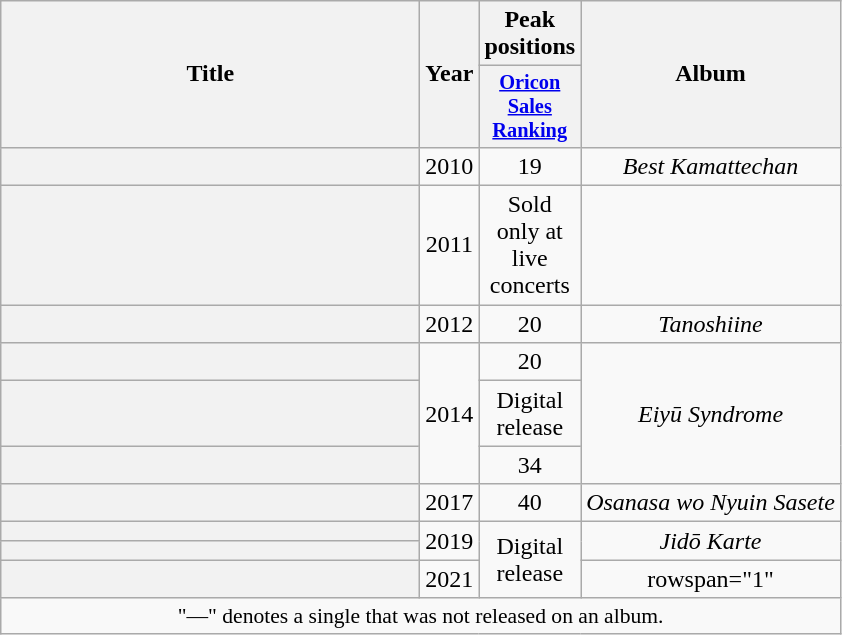<table class="wikitable plainrowheaders" style="text-align:center;">
<tr>
<th scope="col" rowspan="2" style="width:17em;">Title</th>
<th scope="col" rowspan="2">Year</th>
<th scope="col" colspan="1">Peak positions</th>
<th scope="col" rowspan="2">Album</th>
</tr>
<tr>
<th style="width:3em;font-size:85%"><a href='#'>Oricon Sales Ranking</a></th>
</tr>
<tr>
<th scope="row"></th>
<td rowspan="1">2010</td>
<td>19</td>
<td><em>Best Kamattechan</em></td>
</tr>
<tr>
<th scope="row"></th>
<td rowspan="1">2011</td>
<td>Sold only at live concerts</td>
<td></td>
</tr>
<tr>
<th scope="row"></th>
<td rowspan="1">2012</td>
<td>20</td>
<td rowspan="1"><em>Tanoshiine</em></td>
</tr>
<tr>
<th scope="row"></th>
<td rowspan="3">2014</td>
<td>20</td>
<td rowspan="3"><em>Eiyū Syndrome</em></td>
</tr>
<tr>
<th scope="row"></th>
<td>Digital release</td>
</tr>
<tr>
<th scope="row"></th>
<td>34</td>
</tr>
<tr>
<th scope="row"></th>
<td rowspan="1">2017</td>
<td>40</td>
<td rowspan="1"><em>Osanasa wo Nyuin Sasete</em></td>
</tr>
<tr>
<th scope="row"></th>
<td rowspan="2">2019</td>
<td rowspan="3">Digital release</td>
<td rowspan="2"><em>Jidō Karte</em></td>
</tr>
<tr>
<th scope="row"></th>
</tr>
<tr>
<th scope="row"></th>
<td rowspan="1">2021</td>
<td>rowspan="1" </td>
</tr>
<tr>
<td colspan="4" style="font-size:90%">"—" denotes a single that was not released on an album.</td>
</tr>
</table>
